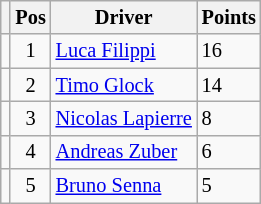<table class="wikitable" style="font-size:85%;">
<tr>
<th></th>
<th>Pos</th>
<th>Driver</th>
<th>Points</th>
</tr>
<tr>
<td></td>
<td align="center">1</td>
<td> <a href='#'>Luca Filippi</a></td>
<td>16</td>
</tr>
<tr>
<td></td>
<td align="center">2</td>
<td> <a href='#'>Timo Glock</a></td>
<td>14</td>
</tr>
<tr>
<td></td>
<td align="center">3</td>
<td> <a href='#'>Nicolas Lapierre</a></td>
<td>8</td>
</tr>
<tr>
<td></td>
<td align="center">4</td>
<td> <a href='#'>Andreas Zuber</a></td>
<td>6</td>
</tr>
<tr>
<td></td>
<td align="center">5</td>
<td> <a href='#'>Bruno Senna</a></td>
<td>5</td>
</tr>
</table>
